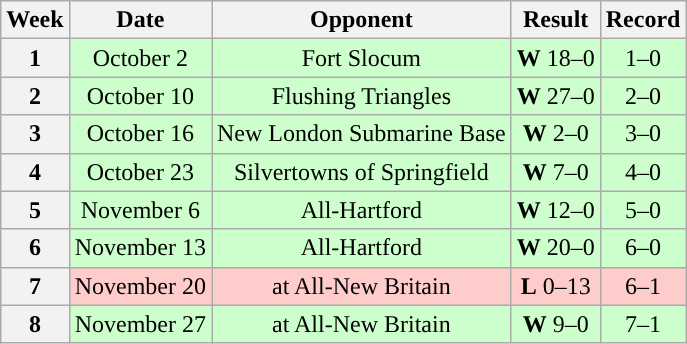<table class="wikitable" style="text-align:center">
<tr>
<th>Week</th>
<th>Date</th>
<th>Opponent</th>
<th>Result</th>
<th>Record</th>
</tr>
<tr style="background:#cfc">
<th>1</th>
<td>October 2</td>
<td>Fort Slocum</td>
<td><strong>W</strong> 18–0</td>
<td>1–0</td>
</tr>
<tr style="background:#cfc">
<th>2</th>
<td>October 10</td>
<td>Flushing Triangles</td>
<td><strong>W</strong> 27–0</td>
<td>2–0</td>
</tr>
<tr style="background:#cfc">
<th>3</th>
<td>October 16</td>
<td>New London Submarine Base</td>
<td><strong>W</strong> 2–0</td>
<td>3–0</td>
</tr>
<tr style="background:#cfc">
<th>4</th>
<td>October 23</td>
<td>Silvertowns of Springfield</td>
<td><strong>W</strong> 7–0</td>
<td>4–0</td>
</tr>
<tr style="background:#cfc">
<th>5</th>
<td>November 6</td>
<td>All-Hartford</td>
<td><strong>W</strong> 12–0</td>
<td>5–0</td>
</tr>
<tr style="background:#cfc">
<th>6</th>
<td>November 13</td>
<td>All-Hartford</td>
<td><strong>W</strong> 20–0</td>
<td>6–0</td>
</tr>
<tr style="background:#fcc">
<th>7</th>
<td>November 20</td>
<td>at All-New Britain</td>
<td><strong>L</strong> 0–13</td>
<td>6–1</td>
</tr>
<tr style="background:#cfc">
<th>8</th>
<td>November 27</td>
<td>at All-New Britain</td>
<td><strong>W</strong> 9–0</td>
<td>7–1</td>
</tr>
</table>
